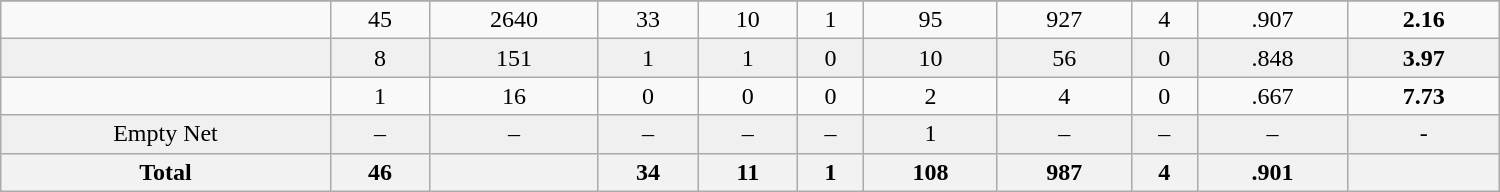<table class="wikitable sortable" width ="1000">
<tr align="center">
</tr>
<tr align="center" bgcolor="">
<td></td>
<td>45</td>
<td>2640</td>
<td>33</td>
<td>10</td>
<td>1</td>
<td>95</td>
<td>927</td>
<td>4</td>
<td>.907</td>
<td><strong>2.16</strong></td>
</tr>
<tr align="center" bgcolor="f0f0f0">
<td></td>
<td>8</td>
<td>151</td>
<td>1</td>
<td>1</td>
<td>0</td>
<td>10</td>
<td>56</td>
<td>0</td>
<td>.848</td>
<td><strong>3.97</strong></td>
</tr>
<tr align="center" bgcolor="">
<td></td>
<td>1</td>
<td>16</td>
<td>0</td>
<td>0</td>
<td>0</td>
<td>2</td>
<td>4</td>
<td>0</td>
<td>.667</td>
<td><strong>7.73</strong></td>
</tr>
<tr align="center" bgcolor="f0f0f0">
<td>Empty Net</td>
<td>–</td>
<td>–</td>
<td>–</td>
<td>–</td>
<td>–</td>
<td>1</td>
<td>–</td>
<td>–</td>
<td>–</td>
<td>-</td>
</tr>
<tr>
<th>Total</th>
<th>46</th>
<th></th>
<th>34</th>
<th>11</th>
<th>1</th>
<th>108</th>
<th>987</th>
<th>4</th>
<th>.901</th>
<th></th>
</tr>
</table>
